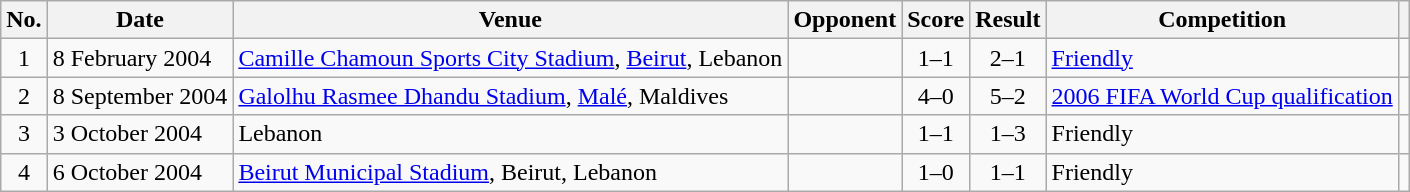<table class="wikitable sortable">
<tr>
<th scope="col">No.</th>
<th scope="col">Date</th>
<th scope="col">Venue</th>
<th scope="col">Opponent</th>
<th scope="col">Score</th>
<th scope="col">Result</th>
<th scope="col">Competition</th>
<th scope="col" class="unsortable"></th>
</tr>
<tr>
<td align="center">1</td>
<td>8 February 2004</td>
<td><a href='#'>Camille Chamoun Sports City Stadium</a>, <a href='#'>Beirut</a>, Lebanon</td>
<td></td>
<td align="center">1–1</td>
<td align="center">2–1</td>
<td><a href='#'>Friendly</a></td>
<td></td>
</tr>
<tr>
<td align="center">2</td>
<td>8 September 2004</td>
<td><a href='#'>Galolhu Rasmee Dhandu Stadium</a>, <a href='#'>Malé</a>, Maldives</td>
<td></td>
<td align="center">4–0</td>
<td align="center">5–2</td>
<td><a href='#'>2006 FIFA World Cup qualification</a></td>
<td></td>
</tr>
<tr>
<td align="center">3</td>
<td>3 October 2004</td>
<td>Lebanon</td>
<td></td>
<td align="center">1–1</td>
<td style="text-align:center">1–3</td>
<td>Friendly</td>
<td></td>
</tr>
<tr>
<td align="center">4</td>
<td>6 October 2004</td>
<td><a href='#'>Beirut Municipal Stadium</a>, Beirut, Lebanon</td>
<td></td>
<td align="center">1–0</td>
<td align="center">1–1</td>
<td>Friendly</td>
<td></td>
</tr>
</table>
